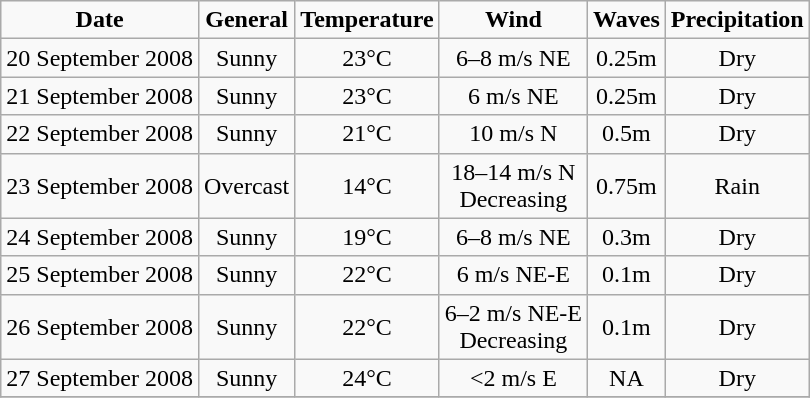<table class="wikitable" style="text-align:center;">
<tr>
<td><strong>Date</strong></td>
<td><strong>General</strong></td>
<td><strong>Temperature</strong></td>
<td><strong>Wind</strong></td>
<td><strong>Waves</strong></td>
<td><strong>Precipitation</strong></td>
</tr>
<tr>
<td>20 September 2008</td>
<td>Sunny</td>
<td>23°C</td>
<td>6–8 m/s NE</td>
<td>0.25m</td>
<td>Dry</td>
</tr>
<tr>
<td>21 September 2008</td>
<td>Sunny</td>
<td>23°C</td>
<td>6 m/s NE</td>
<td>0.25m</td>
<td>Dry</td>
</tr>
<tr>
<td>22 September 2008</td>
<td>Sunny</td>
<td>21°C</td>
<td>10 m/s N</td>
<td>0.5m</td>
<td>Dry</td>
</tr>
<tr>
<td>23 September 2008</td>
<td>Overcast</td>
<td>14°C</td>
<td>18–14 m/s N<br>Decreasing</td>
<td>0.75m</td>
<td>Rain</td>
</tr>
<tr>
<td>24 September 2008</td>
<td>Sunny</td>
<td>19°C</td>
<td>6–8 m/s NE</td>
<td>0.3m</td>
<td>Dry</td>
</tr>
<tr>
<td>25 September 2008</td>
<td>Sunny</td>
<td>22°C</td>
<td>6 m/s NE-E</td>
<td>0.1m</td>
<td>Dry</td>
</tr>
<tr>
<td>26 September 2008</td>
<td>Sunny</td>
<td>22°C</td>
<td>6–2 m/s NE-E<br>Decreasing</td>
<td>0.1m</td>
<td>Dry</td>
</tr>
<tr>
<td>27 September 2008</td>
<td>Sunny</td>
<td>24°C</td>
<td><2 m/s E</td>
<td>NA</td>
<td>Dry</td>
</tr>
<tr>
</tr>
</table>
